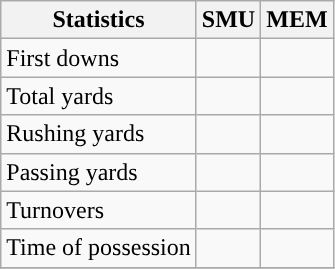<table class="wikitable">
<tr>
<th>Statistics</th>
<th>SMU</th>
<th>MEM</th>
</tr>
<tr>
<td>First downs</td>
<td></td>
<td></td>
</tr>
<tr>
<td>Total yards</td>
<td></td>
<td></td>
</tr>
<tr>
<td>Rushing yards</td>
<td></td>
<td></td>
</tr>
<tr>
<td>Passing yards</td>
<td></td>
<td></td>
</tr>
<tr>
<td>Turnovers</td>
<td></td>
<td></td>
</tr>
<tr>
<td>Time of possession</td>
<td></td>
<td></td>
</tr>
<tr>
</tr>
</table>
